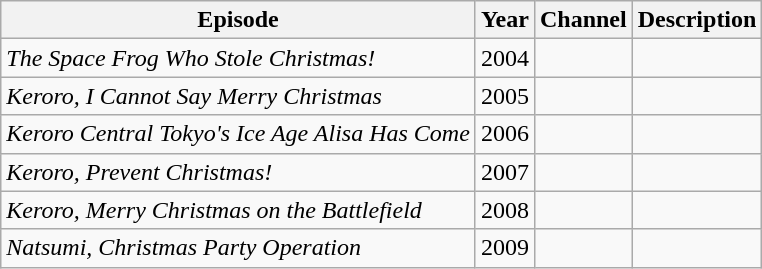<table class="wikitable sortable">
<tr>
<th>Episode</th>
<th>Year</th>
<th>Channel</th>
<th>Description</th>
</tr>
<tr>
<td><em>The Space Frog Who Stole Christmas! </em></td>
<td>2004</td>
<td></td>
<td></td>
</tr>
<tr>
<td><em>Keroro, I Cannot Say Merry Christmas </em></td>
<td>2005</td>
<td></td>
<td></td>
</tr>
<tr>
<td><em>Keroro Central Tokyo's Ice Age Alisa Has Come </em></td>
<td>2006</td>
<td></td>
<td></td>
</tr>
<tr>
<td><em>Keroro, Prevent Christmas! </em></td>
<td>2007</td>
<td></td>
<td></td>
</tr>
<tr>
<td><em>Keroro, Merry Christmas on the Battlefield </em></td>
<td>2008</td>
<td></td>
<td></td>
</tr>
<tr>
<td><em>Natsumi, Christmas Party Operation </em></td>
<td>2009</td>
<td></td>
<td></td>
</tr>
</table>
